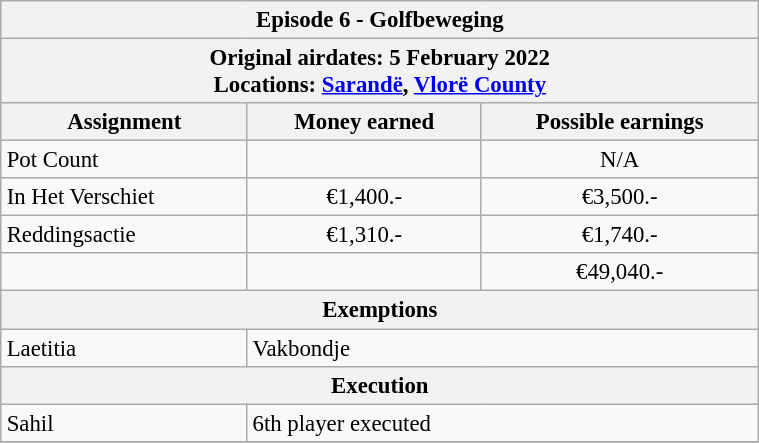<table class="wikitable" style="font-size: 95%; margin: 10px" align="right" width="40%">
<tr>
<th colspan=3>Episode 6 - Golfbeweging</th>
</tr>
<tr>
<th colspan=3>Original airdates: 5 February 2022<br>Locations: <a href='#'>Sarandë</a>, <a href='#'>Vlorë County</a></th>
</tr>
<tr>
<th>Assignment</th>
<th>Money earned</th>
<th>Possible earnings</th>
</tr>
<tr>
<td>Pot Count</td>
<td align="center"></td>
<td align="center">N/A</td>
</tr>
<tr>
<td>In Het Verschiet</td>
<td align="center">€1,400.-</td>
<td align="center">€3,500.-</td>
</tr>
<tr>
<td>Reddingsactie</td>
<td align="center">€1,310.-</td>
<td align="center">€1,740.-</td>
</tr>
<tr>
<td><strong></strong></td>
<td align="center"><strong></strong></td>
<td align="center">€49,040.-</td>
</tr>
<tr>
<th colspan=3>Exemptions</th>
</tr>
<tr>
<td>Laetitia</td>
<td colspan=2>Vakbondje</td>
</tr>
<tr>
<th colspan=3>Execution</th>
</tr>
<tr>
<td>Sahil</td>
<td colspan=2>6th player executed</td>
</tr>
<tr>
</tr>
</table>
